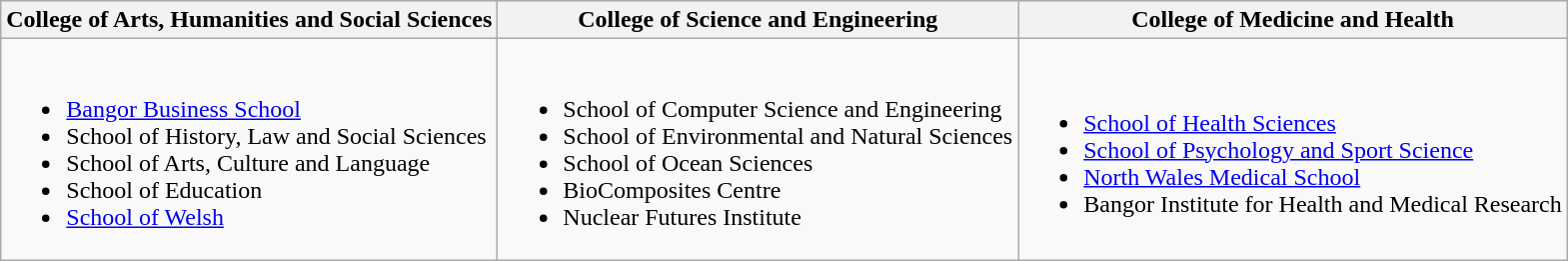<table class="wikitable">
<tr>
<th>College of Arts, Humanities and Social Sciences</th>
<th>College of Science and Engineering</th>
<th>College of Medicine and Health</th>
</tr>
<tr>
<td><br><ul><li><a href='#'>Bangor Business School</a></li><li>School of History, Law and Social Sciences</li><li>School of Arts, Culture and Language</li><li>School of Education</li><li><a href='#'>School of Welsh</a></li></ul></td>
<td><br><ul><li>School of Computer Science and Engineering</li><li>School of Environmental and Natural Sciences</li><li>School of Ocean Sciences</li><li>BioComposites Centre</li><li>Nuclear Futures Institute </li></ul></td>
<td><br><ul><li><a href='#'>School of Health Sciences</a></li><li><a href='#'>School of Psychology and Sport Science</a></li><li><a href='#'>North Wales Medical School</a></li><li>Bangor Institute for Health and Medical Research</li></ul></td>
</tr>
</table>
